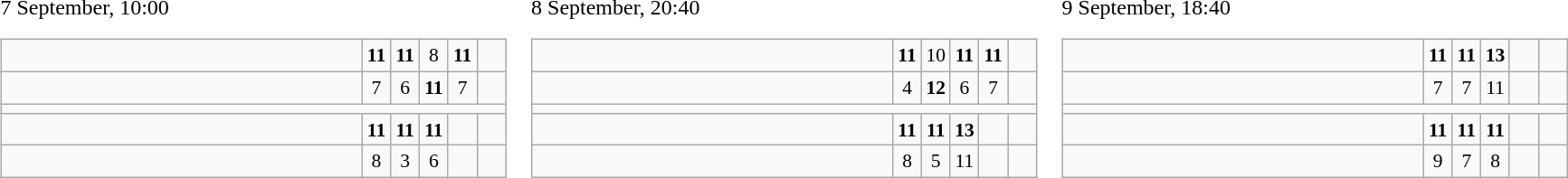<table>
<tr>
<td>7 September, 10:00<br><table class="wikitable" style="text-align:center; font-size:90%;">
<tr>
<td style="width:18em; text-align:left;"><strong></strong></td>
<td style="width:1em"><strong>11</strong></td>
<td style="width:1em"><strong>11</strong></td>
<td style="width:1em">8</td>
<td style="width:1em"><strong>11</strong></td>
<td style="width:1em"></td>
</tr>
<tr>
<td style="text-align:left;"></td>
<td>7</td>
<td>6</td>
<td><strong>11</strong></td>
<td>7</td>
<td></td>
</tr>
<tr>
<td colspan="6"></td>
</tr>
<tr>
<td style="text-align:left;"><strong></strong></td>
<td><strong>11</strong></td>
<td><strong>11</strong></td>
<td><strong>11</strong></td>
<td></td>
<td></td>
</tr>
<tr>
<td style="text-align:left;"></td>
<td>8</td>
<td>3</td>
<td>6</td>
<td></td>
<td></td>
</tr>
</table>
</td>
<td>8 September, 20:40<br><table class="wikitable" style="text-align:center; font-size:90%;">
<tr>
<td style="width:18em; text-align:left;"><strong></strong></td>
<td style="width:1em"><strong>11</strong></td>
<td style="width:1em">10</td>
<td style="width:1em"><strong>11</strong></td>
<td style="width:1em"><strong>11</strong></td>
<td style="width:1em"></td>
</tr>
<tr>
<td style="text-align:left;"></td>
<td>4</td>
<td><strong>12</strong></td>
<td>6</td>
<td>7</td>
<td></td>
</tr>
<tr>
<td colspan="6"></td>
</tr>
<tr>
<td style="text-align:left;"><strong></strong></td>
<td><strong>11</strong></td>
<td><strong>11</strong></td>
<td><strong>13</strong></td>
<td></td>
<td></td>
</tr>
<tr>
<td style="text-align:left;"></td>
<td>8</td>
<td>5</td>
<td>11</td>
<td></td>
<td></td>
</tr>
</table>
</td>
<td>9 September, 18:40<br><table class="wikitable" style="text-align:center; font-size:90%;">
<tr>
<td style="width:18em; text-align:left;"><strong></strong></td>
<td style="width:1em"><strong>11</strong></td>
<td style="width:1em"><strong>11</strong></td>
<td style="width:1em"><strong>13</strong></td>
<td style="width:1em"></td>
<td style="width:1em"></td>
</tr>
<tr>
<td style="text-align:left;"></td>
<td>7</td>
<td>7</td>
<td>11</td>
<td></td>
<td></td>
</tr>
<tr>
<td colspan="6"></td>
</tr>
<tr>
<td style="text-align:left;"><strong></strong></td>
<td><strong>11</strong></td>
<td><strong>11</strong></td>
<td><strong>11</strong></td>
<td></td>
<td></td>
</tr>
<tr>
<td style="text-align:left;"></td>
<td>9</td>
<td>7</td>
<td>8</td>
<td></td>
<td></td>
</tr>
</table>
</td>
</tr>
</table>
